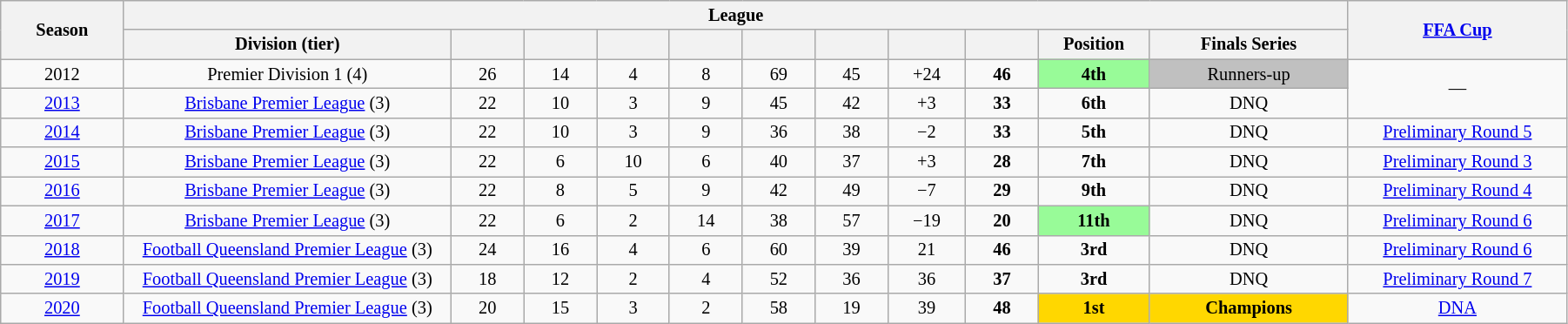<table class="wikitable" style="text-align:center; font-size:85%;width:95%; text-align:center">
<tr>
<th rowspan=2 width=3%>Season</th>
<th rowspan=1 colspan=11 width=28%>League</th>
<th rowspan=2 width=6%><a href='#'>FFA Cup</a></th>
</tr>
<tr>
<th width=9%>Division (tier)</th>
<th width=2%></th>
<th width=2%></th>
<th width=2%></th>
<th width=2%></th>
<th width=2%></th>
<th width=2%></th>
<th width=2%></th>
<th width=2%></th>
<th width=2%>Position</th>
<th width=5%>Finals Series</th>
</tr>
<tr>
<td>2012</td>
<td>Premier Division 1 (4)</td>
<td>26</td>
<td>14</td>
<td>4</td>
<td>8</td>
<td>69</td>
<td>45</td>
<td>+24</td>
<td><strong>46</strong></td>
<td bgcolor=palegreen><strong>4th</strong></td>
<td bgcolor=silver>Runners-up</td>
<td rowspan="2">—</td>
</tr>
<tr>
<td><a href='#'>2013</a></td>
<td><a href='#'>Brisbane Premier League</a> (3)</td>
<td>22</td>
<td>10</td>
<td>3</td>
<td>9</td>
<td>45</td>
<td>42</td>
<td>+3</td>
<td><strong>33</strong></td>
<td><strong>6th</strong></td>
<td>DNQ</td>
</tr>
<tr>
<td><a href='#'>2014</a></td>
<td><a href='#'>Brisbane Premier League</a> (3)</td>
<td>22</td>
<td>10</td>
<td>3</td>
<td>9</td>
<td>36</td>
<td>38</td>
<td>−2</td>
<td><strong>33</strong></td>
<td><strong>5th</strong></td>
<td>DNQ</td>
<td><a href='#'>Preliminary Round 5</a></td>
</tr>
<tr>
<td><a href='#'>2015</a></td>
<td><a href='#'>Brisbane Premier League</a> (3)</td>
<td>22</td>
<td>6</td>
<td>10</td>
<td>6</td>
<td>40</td>
<td>37</td>
<td>+3</td>
<td><strong>28</strong></td>
<td><strong>7th</strong></td>
<td>DNQ</td>
<td><a href='#'>Preliminary Round 3</a></td>
</tr>
<tr>
<td><a href='#'>2016</a></td>
<td><a href='#'>Brisbane Premier League</a> (3)</td>
<td>22</td>
<td>8</td>
<td>5</td>
<td>9</td>
<td>42</td>
<td>49</td>
<td>−7</td>
<td><strong>29</strong></td>
<td><strong>9th</strong></td>
<td>DNQ</td>
<td><a href='#'>Preliminary Round 4</a></td>
</tr>
<tr>
<td><a href='#'>2017</a></td>
<td><a href='#'>Brisbane Premier League</a> (3)</td>
<td>22</td>
<td>6</td>
<td>2</td>
<td>14</td>
<td>38</td>
<td>57</td>
<td>−19</td>
<td><strong>20</strong></td>
<td bgcolor=palegreen><strong>11th</strong></td>
<td>DNQ</td>
<td><a href='#'>Preliminary Round 6</a></td>
</tr>
<tr>
<td><a href='#'>2018</a></td>
<td><a href='#'>Football Queensland Premier League</a> (3)</td>
<td>24</td>
<td>16</td>
<td>4</td>
<td>6</td>
<td>60</td>
<td>39</td>
<td>21</td>
<td><strong>46</strong></td>
<td><strong>3rd</strong></td>
<td>DNQ</td>
<td><a href='#'>Preliminary Round 6</a></td>
</tr>
<tr>
<td><a href='#'>2019</a></td>
<td><a href='#'>Football Queensland Premier League</a> (3)</td>
<td>18</td>
<td>12</td>
<td>2</td>
<td>4</td>
<td>52</td>
<td>36</td>
<td>36</td>
<td><strong>37</strong></td>
<td><strong>3rd</strong></td>
<td>DNQ</td>
<td><a href='#'>Preliminary Round 7</a></td>
</tr>
<tr>
<td><a href='#'>2020</a></td>
<td><a href='#'>Football Queensland Premier League</a> (3)</td>
<td>20</td>
<td>15</td>
<td>3</td>
<td>2</td>
<td>58</td>
<td>19</td>
<td>39</td>
<td><strong>48</strong></td>
<td bgcolor=gold><strong>1st</strong></td>
<td bgcolor=gold><strong>Champions</strong></td>
<td><a href='#'>DNA</a></td>
</tr>
</table>
